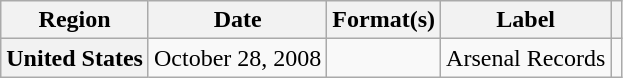<table class="wikitable plainrowheaders">
<tr>
<th scope="col">Region</th>
<th scope="col">Date</th>
<th scope="col">Format(s)</th>
<th scope="col">Label</th>
<th scope="col"></th>
</tr>
<tr>
<th scope="row">United States</th>
<td>October 28, 2008</td>
<td></td>
<td>Arsenal Records</td>
<td align="center"></td>
</tr>
</table>
